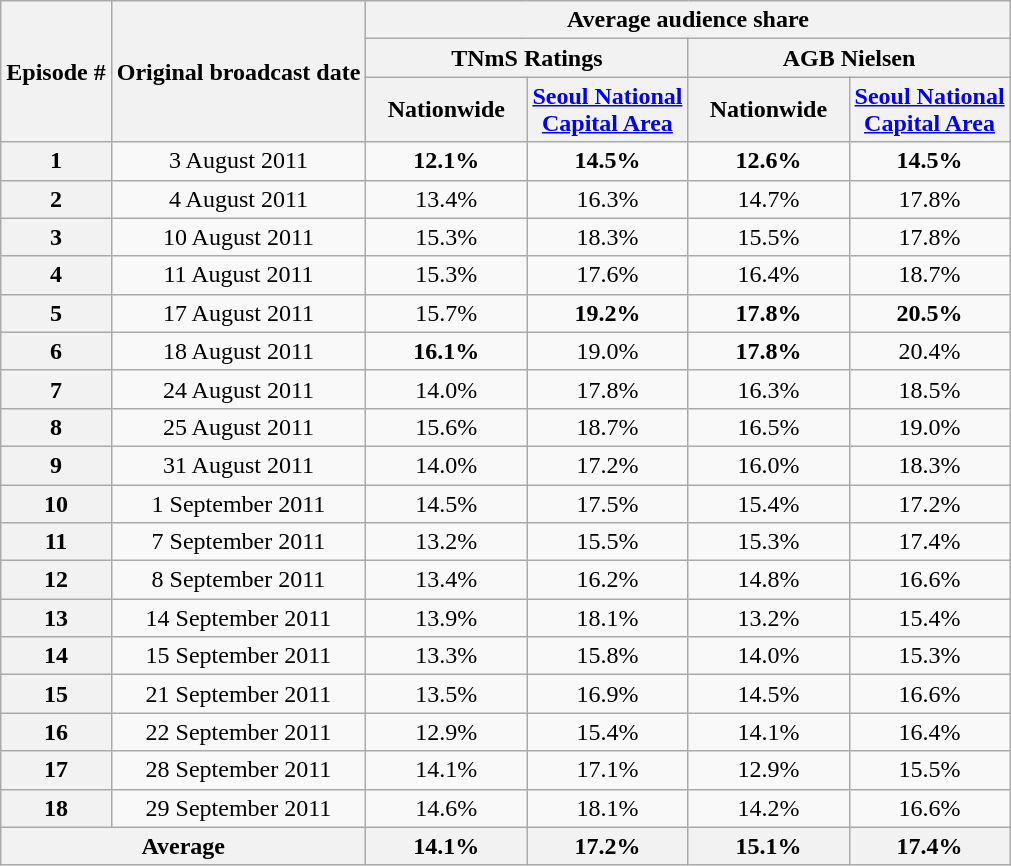<table class=wikitable style="text-align:center">
<tr>
<th rowspan="3">Episode #</th>
<th rowspan="3">Original broadcast date</th>
<th colspan="4">Average audience share</th>
</tr>
<tr>
<th colspan="2">TNmS Ratings</th>
<th colspan="2">AGB Nielsen</th>
</tr>
<tr>
<th width=100>Nationwide</th>
<th width=100><a href='#'>Seoul National Capital Area</a></th>
<th width=100>Nationwide</th>
<th width=100><a href='#'>Seoul National Capital Area</a></th>
</tr>
<tr>
<th>1</th>
<td>3 August 2011</td>
<td><span><strong>12.1%</strong></span></td>
<td><span><strong>14.5%</strong></span></td>
<td><span><strong>12.6%</strong></span></td>
<td><span><strong>14.5%</strong></span></td>
</tr>
<tr>
<th>2</th>
<td>4 August 2011</td>
<td>13.4%</td>
<td>16.3%</td>
<td>14.7%</td>
<td>17.8%</td>
</tr>
<tr>
<th>3</th>
<td>10 August 2011</td>
<td>15.3%</td>
<td>18.3%</td>
<td>15.5%</td>
<td>17.8%</td>
</tr>
<tr>
<th>4</th>
<td>11 August 2011</td>
<td>15.3%</td>
<td>17.6%</td>
<td>16.4%</td>
<td>18.7%</td>
</tr>
<tr>
<th>5</th>
<td>17 August 2011</td>
<td>15.7%</td>
<td><span><strong>19.2%</strong></span></td>
<td><span><strong>17.8%</strong></span></td>
<td><span><strong>20.5%</strong></span></td>
</tr>
<tr>
<th>6</th>
<td>18 August 2011</td>
<td><span><strong>16.1%</strong></span></td>
<td>19.0%</td>
<td><span><strong>17.8%</strong></span></td>
<td>20.4%</td>
</tr>
<tr>
<th>7</th>
<td>24 August 2011</td>
<td>14.0%</td>
<td>17.8%</td>
<td>16.3%</td>
<td>18.5%</td>
</tr>
<tr>
<th>8</th>
<td>25 August 2011</td>
<td>15.6%</td>
<td>18.7%</td>
<td>16.5%</td>
<td>19.0%</td>
</tr>
<tr>
<th>9</th>
<td>31 August 2011</td>
<td>14.0%</td>
<td>17.2%</td>
<td>16.0%</td>
<td>18.3%</td>
</tr>
<tr>
<th>10</th>
<td>1 September 2011</td>
<td>14.5%</td>
<td>17.5%</td>
<td>15.4%</td>
<td>17.2%</td>
</tr>
<tr>
<th>11</th>
<td>7 September 2011</td>
<td>13.2%</td>
<td>15.5%</td>
<td>15.3%</td>
<td>17.4%</td>
</tr>
<tr>
<th>12</th>
<td>8 September 2011</td>
<td>13.4%</td>
<td>16.2%</td>
<td>14.8%</td>
<td>16.6%</td>
</tr>
<tr>
<th>13</th>
<td>14 September 2011</td>
<td>13.9%</td>
<td>18.1%</td>
<td>13.2%</td>
<td>15.4%</td>
</tr>
<tr>
<th>14</th>
<td>15 September 2011</td>
<td>13.3%</td>
<td>15.8%</td>
<td>14.0%</td>
<td>15.3%</td>
</tr>
<tr>
<th>15</th>
<td>21 September 2011</td>
<td>13.5%</td>
<td>16.9%</td>
<td>14.5%</td>
<td>16.6%</td>
</tr>
<tr>
<th>16</th>
<td>22 September 2011</td>
<td>12.9%</td>
<td>15.4%</td>
<td>14.1%</td>
<td>16.4%</td>
</tr>
<tr>
<th>17</th>
<td>28 September 2011</td>
<td>14.1%</td>
<td>17.1%</td>
<td>12.9%</td>
<td>15.5%</td>
</tr>
<tr>
<th>18</th>
<td>29 September 2011</td>
<td>14.6%</td>
<td>18.1%</td>
<td>14.2%</td>
<td>16.6%</td>
</tr>
<tr>
<th colspan=2>Average</th>
<th>14.1%</th>
<th>17.2%</th>
<th>15.1%</th>
<th>17.4%</th>
</tr>
</table>
